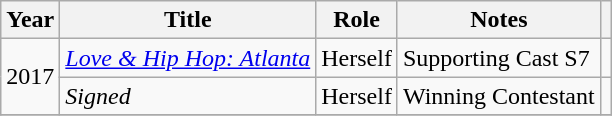<table class="wikitable">
<tr>
<th scope="col">Year</th>
<th scope="col">Title</th>
<th scope="col">Role</th>
<th scope="col">Notes</th>
<th scope="col"></th>
</tr>
<tr>
<td rowspan="2">2017</td>
<td><em><a href='#'>Love & Hip Hop: Atlanta</a></em></td>
<td>Herself</td>
<td>Supporting Cast S7</td>
<td style="text-align: center;"></td>
</tr>
<tr>
<td><em>Signed</em></td>
<td>Herself</td>
<td>Winning Contestant</td>
<td style="text-align: center;"></td>
</tr>
<tr>
</tr>
</table>
